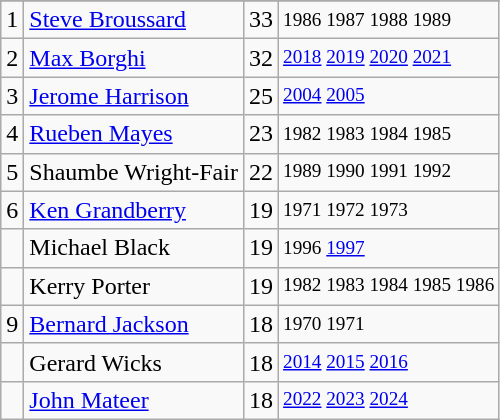<table class="wikitable">
<tr>
</tr>
<tr>
<td>1</td>
<td><a href='#'>Steve Broussard</a></td>
<td>33</td>
<td style="font-size:80%;">1986 1987 1988 1989</td>
</tr>
<tr>
<td>2</td>
<td><a href='#'>Max Borghi</a></td>
<td>32</td>
<td style="font-size:80%;"><a href='#'>2018</a> <a href='#'>2019</a> <a href='#'>2020</a> <a href='#'>2021</a></td>
</tr>
<tr>
<td>3</td>
<td><a href='#'>Jerome Harrison</a></td>
<td>25</td>
<td style="font-size:80%;"><a href='#'>2004</a> <a href='#'>2005</a></td>
</tr>
<tr>
<td>4</td>
<td><a href='#'>Rueben Mayes</a></td>
<td>23</td>
<td style="font-size:80%;">1982 1983 1984 1985</td>
</tr>
<tr>
<td>5</td>
<td>Shaumbe Wright-Fair</td>
<td>22</td>
<td style="font-size:80%;">1989 1990 1991 1992</td>
</tr>
<tr>
<td>6</td>
<td><a href='#'>Ken Grandberry</a></td>
<td>19</td>
<td style="font-size:80%;">1971 1972 1973</td>
</tr>
<tr>
<td></td>
<td>Michael Black</td>
<td>19</td>
<td style="font-size:80%;">1996 <a href='#'>1997</a></td>
</tr>
<tr>
<td></td>
<td>Kerry Porter</td>
<td>19</td>
<td style="font-size:80%;">1982 1983 1984 1985 1986</td>
</tr>
<tr>
<td>9</td>
<td><a href='#'>Bernard Jackson</a></td>
<td>18</td>
<td style="font-size:80%;">1970 1971</td>
</tr>
<tr>
<td></td>
<td>Gerard Wicks</td>
<td>18</td>
<td style="font-size:80%;"><a href='#'>2014</a> <a href='#'>2015</a> <a href='#'>2016</a></td>
</tr>
<tr>
<td></td>
<td><a href='#'>John Mateer</a></td>
<td>18</td>
<td style="font-size:80%;"><a href='#'>2022</a> <a href='#'>2023</a> <a href='#'>2024</a></td>
</tr>
</table>
